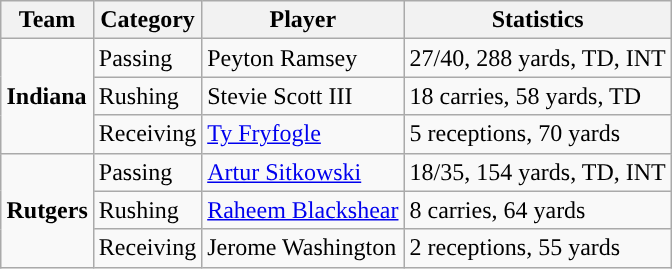<table class="wikitable" style="float: right;">
<tr>
<th>Team</th>
<th>Category</th>
<th>Player</th>
<th>Statistics</th>
</tr>
<tr>
<td rowspan=3><strong>Indiana</strong></td>
<td>Passing</td>
<td>Peyton Ramsey</td>
<td>27/40, 288 yards, TD, INT</td>
</tr>
<tr>
<td>Rushing</td>
<td>Stevie Scott III</td>
<td>18 carries, 58 yards, TD</td>
</tr>
<tr>
<td>Receiving</td>
<td><a href='#'>Ty Fryfogle</a></td>
<td>5 receptions, 70 yards</td>
</tr>
<tr>
<td rowspan=3><strong>Rutgers</strong></td>
<td>Passing</td>
<td><a href='#'>Artur Sitkowski</a></td>
<td>18/35, 154 yards, TD, INT</td>
</tr>
<tr>
<td>Rushing</td>
<td><a href='#'>Raheem Blackshear</a></td>
<td>8 carries, 64 yards</td>
</tr>
<tr>
<td>Receiving</td>
<td>Jerome Washington</td>
<td>2 receptions, 55 yards</td>
</tr>
</table>
